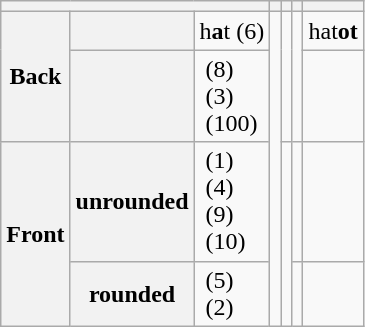<table class="wikitable" style="padding:0; spacing:0; margin:0">
<tr>
<th colspan="3" scope="row"></th>
<th scope="col"> </th>
<th scope="col"> </th>
<th scope="col"> </th>
<th scope="col"> </th>
</tr>
<tr>
<th rowspan="2" scope="row">Back</th>
<th><small></small></th>
<td>h<strong>a</strong>t (6)</td>
<td rowspan="4"></td>
<td rowspan="2"></td>
<td rowspan="2"></td>
<td>hat<strong>ot</strong></td>
</tr>
<tr>
<th><small></small></th>
<td> (8)<br> (3)<br> (100)</td>
<td></td>
</tr>
<tr>
<th rowspan="2" scope="row">Front</th>
<th scope="row">unrounded </th>
<td> (1)<br> (4)<br> (9)<br> (10)</td>
<td rowspan="2"></td>
<td></td>
<td></td>
</tr>
<tr>
<th scope="row">rounded</th>
<td> (5)<br> (2)</td>
<td></td>
<td></td>
</tr>
</table>
